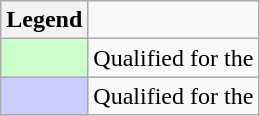<table class="wikitable">
<tr>
<th>Legend</th>
</tr>
<tr>
<td bgcolor="ccffcc"></td>
<td>Qualified for the</td>
</tr>
<tr>
<td bgcolor="ccccff"></td>
<td>Qualified for the</td>
</tr>
</table>
